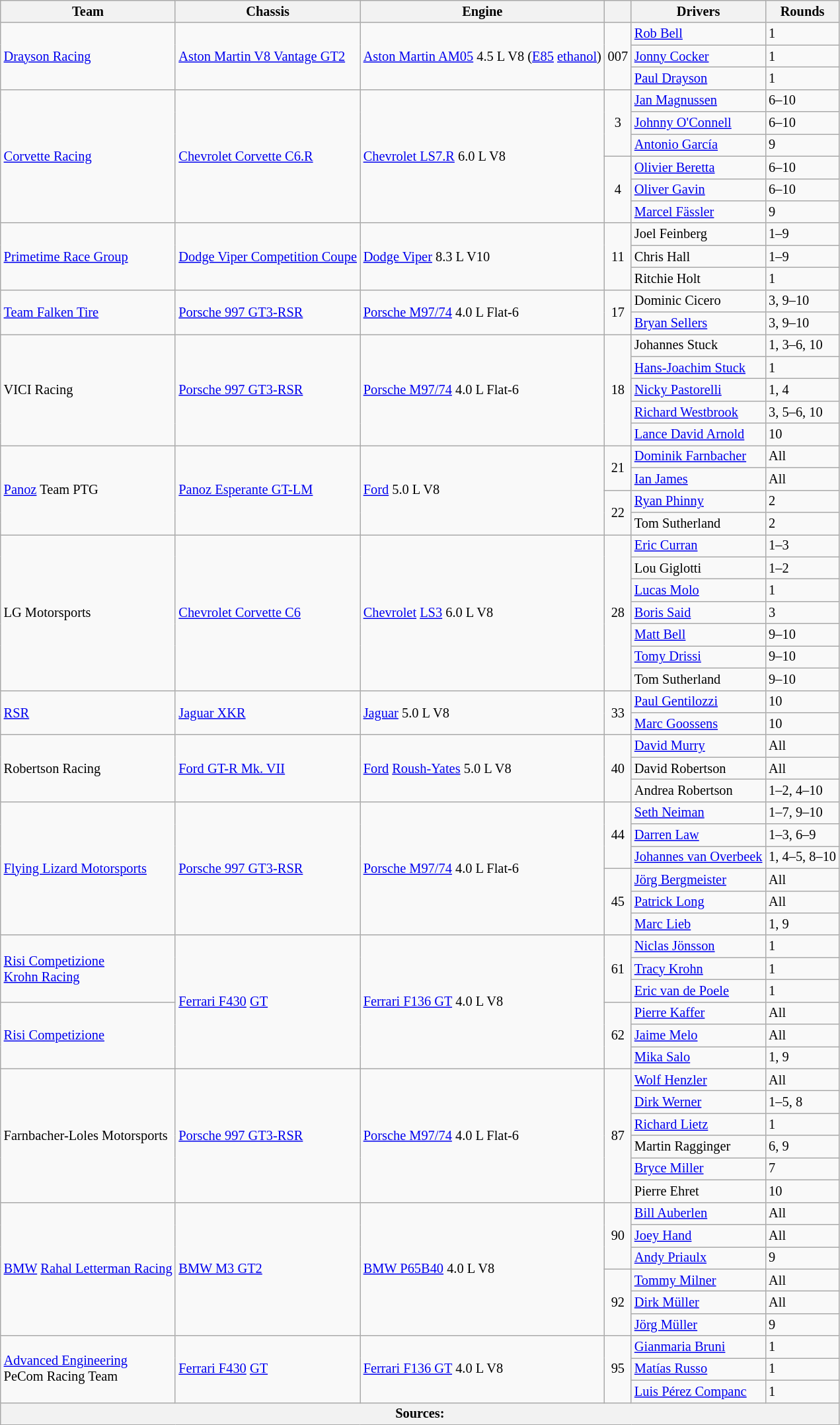<table class="wikitable" style="font-size: 85%">
<tr>
<th>Team</th>
<th>Chassis</th>
<th>Engine</th>
<th></th>
<th>Drivers</th>
<th>Rounds</th>
</tr>
<tr>
<td rowspan="3"> <a href='#'>Drayson Racing</a></td>
<td rowspan="3"><a href='#'>Aston Martin V8 Vantage GT2</a></td>
<td rowspan="3"><a href='#'>Aston Martin AM05</a> 4.5 L V8 (<a href='#'>E85</a> <a href='#'>ethanol</a>)</td>
<td rowspan="3" align="center">007</td>
<td> <a href='#'>Rob Bell</a></td>
<td>1</td>
</tr>
<tr>
<td> <a href='#'>Jonny Cocker</a></td>
<td>1</td>
</tr>
<tr>
<td> <a href='#'>Paul Drayson</a></td>
<td>1</td>
</tr>
<tr>
<td rowspan="6"> <a href='#'>Corvette Racing</a></td>
<td rowspan="6"><a href='#'>Chevrolet Corvette C6.R</a></td>
<td rowspan="6"><a href='#'>Chevrolet LS7.R</a> 6.0 L V8</td>
<td rowspan="3" align="center">3</td>
<td> <a href='#'>Jan Magnussen</a></td>
<td>6–10</td>
</tr>
<tr>
<td> <a href='#'>Johnny O'Connell</a></td>
<td>6–10</td>
</tr>
<tr>
<td> <a href='#'>Antonio García</a></td>
<td>9</td>
</tr>
<tr>
<td rowspan="3" align="center">4</td>
<td> <a href='#'>Olivier Beretta</a></td>
<td>6–10</td>
</tr>
<tr>
<td> <a href='#'>Oliver Gavin</a></td>
<td>6–10</td>
</tr>
<tr>
<td> <a href='#'>Marcel Fässler</a></td>
<td>9</td>
</tr>
<tr>
<td rowspan="3"> <a href='#'>Primetime Race Group</a></td>
<td rowspan="3"><a href='#'>Dodge Viper Competition Coupe</a></td>
<td rowspan="3"><a href='#'>Dodge Viper</a> 8.3 L V10</td>
<td rowspan="3" align="center">11</td>
<td> Joel Feinberg</td>
<td>1–9</td>
</tr>
<tr>
<td> Chris Hall</td>
<td>1–9</td>
</tr>
<tr>
<td> Ritchie Holt</td>
<td>1</td>
</tr>
<tr>
<td rowspan="2"> <a href='#'>Team Falken Tire</a></td>
<td rowspan="2"><a href='#'>Porsche 997 GT3-RSR</a></td>
<td rowspan="2"><a href='#'>Porsche M97/74</a> 4.0 L Flat-6</td>
<td rowspan="2" align="center">17</td>
<td> Dominic Cicero</td>
<td>3, 9–10</td>
</tr>
<tr>
<td> <a href='#'>Bryan Sellers</a></td>
<td>3, 9–10</td>
</tr>
<tr>
<td rowspan="5"> VICI Racing</td>
<td rowspan="5"><a href='#'>Porsche 997 GT3-RSR</a></td>
<td rowspan="5"><a href='#'>Porsche M97/74</a> 4.0 L Flat-6</td>
<td rowspan="5" align="center">18</td>
<td> Johannes Stuck</td>
<td>1, 3–6, 10</td>
</tr>
<tr>
<td> <a href='#'>Hans-Joachim Stuck</a></td>
<td>1</td>
</tr>
<tr>
<td> <a href='#'>Nicky Pastorelli</a></td>
<td>1, 4</td>
</tr>
<tr>
<td> <a href='#'>Richard Westbrook</a></td>
<td>3, 5–6, 10</td>
</tr>
<tr>
<td> <a href='#'>Lance David Arnold</a></td>
<td>10</td>
</tr>
<tr>
<td rowspan="4"> <a href='#'>Panoz</a> Team PTG</td>
<td rowspan="4"><a href='#'>Panoz Esperante GT-LM</a></td>
<td rowspan="4"><a href='#'>Ford</a> 5.0 L V8</td>
<td rowspan="2" align="center">21</td>
<td> <a href='#'>Dominik Farnbacher</a></td>
<td>All</td>
</tr>
<tr>
<td> <a href='#'>Ian James</a></td>
<td>All</td>
</tr>
<tr>
<td rowspan="2" align="center">22</td>
<td> <a href='#'>Ryan Phinny</a></td>
<td>2</td>
</tr>
<tr>
<td> Tom Sutherland</td>
<td>2</td>
</tr>
<tr>
<td rowspan="7"> LG Motorsports</td>
<td rowspan="7"><a href='#'>Chevrolet Corvette C6</a></td>
<td rowspan="7"><a href='#'>Chevrolet</a> <a href='#'>LS3</a> 6.0 L V8</td>
<td rowspan="7" align="center">28</td>
<td> <a href='#'>Eric Curran</a></td>
<td>1–3</td>
</tr>
<tr>
<td> Lou Giglotti</td>
<td>1–2</td>
</tr>
<tr>
<td> <a href='#'>Lucas Molo</a></td>
<td>1</td>
</tr>
<tr>
<td> <a href='#'>Boris Said</a></td>
<td>3</td>
</tr>
<tr>
<td> <a href='#'>Matt Bell</a></td>
<td>9–10</td>
</tr>
<tr>
<td> <a href='#'>Tomy Drissi</a></td>
<td>9–10</td>
</tr>
<tr>
<td> Tom Sutherland</td>
<td>9–10</td>
</tr>
<tr>
<td rowspan="2"> <a href='#'>RSR</a></td>
<td rowspan="2"><a href='#'>Jaguar XKR</a></td>
<td rowspan="2"><a href='#'>Jaguar</a> 5.0 L V8</td>
<td rowspan="2" align="center">33</td>
<td> <a href='#'>Paul Gentilozzi</a></td>
<td>10</td>
</tr>
<tr>
<td> <a href='#'>Marc Goossens</a></td>
<td>10</td>
</tr>
<tr>
<td rowspan="3"> Robertson Racing</td>
<td rowspan="3"><a href='#'>Ford GT-R Mk. VII</a></td>
<td rowspan="3"><a href='#'>Ford</a> <a href='#'>Roush-Yates</a> 5.0 L V8</td>
<td rowspan="3" align="center">40</td>
<td> <a href='#'>David Murry</a></td>
<td>All</td>
</tr>
<tr>
<td> David Robertson</td>
<td>All</td>
</tr>
<tr>
<td> Andrea Robertson</td>
<td>1–2, 4–10</td>
</tr>
<tr>
<td rowspan="6"> <a href='#'>Flying Lizard Motorsports</a></td>
<td rowspan="6"><a href='#'>Porsche 997 GT3-RSR</a></td>
<td rowspan="6"><a href='#'>Porsche M97/74</a> 4.0 L Flat-6</td>
<td rowspan="3" align="center">44</td>
<td> <a href='#'>Seth Neiman</a></td>
<td>1–7, 9–10</td>
</tr>
<tr>
<td> <a href='#'>Darren Law</a></td>
<td>1–3, 6–9</td>
</tr>
<tr>
<td> <a href='#'>Johannes van Overbeek</a></td>
<td>1, 4–5, 8–10</td>
</tr>
<tr>
<td rowspan="3" align="center">45</td>
<td> <a href='#'>Jörg Bergmeister</a></td>
<td>All</td>
</tr>
<tr>
<td> <a href='#'>Patrick Long</a></td>
<td>All</td>
</tr>
<tr>
<td> <a href='#'>Marc Lieb</a></td>
<td>1, 9</td>
</tr>
<tr>
<td rowspan="3"> <a href='#'>Risi Competizione</a><br> <a href='#'>Krohn Racing</a></td>
<td rowspan="6"><a href='#'>Ferrari F430</a> <a href='#'>GT</a></td>
<td rowspan="6"><a href='#'>Ferrari F136 GT</a> 4.0 L V8</td>
<td rowspan="3" align="center">61</td>
<td> <a href='#'>Niclas Jönsson</a></td>
<td>1</td>
</tr>
<tr>
<td> <a href='#'>Tracy Krohn</a></td>
<td>1</td>
</tr>
<tr>
<td> <a href='#'>Eric van de Poele</a></td>
<td>1</td>
</tr>
<tr>
<td rowspan="3"> <a href='#'>Risi Competizione</a></td>
<td rowspan="3" align="center">62</td>
<td> <a href='#'>Pierre Kaffer</a></td>
<td>All</td>
</tr>
<tr>
<td> <a href='#'>Jaime Melo</a></td>
<td>All</td>
</tr>
<tr>
<td> <a href='#'>Mika Salo</a></td>
<td>1, 9</td>
</tr>
<tr>
<td rowspan="6"> Farnbacher-Loles Motorsports</td>
<td rowspan="6"><a href='#'>Porsche 997 GT3-RSR</a></td>
<td rowspan="6"><a href='#'>Porsche M97/74</a> 4.0 L Flat-6</td>
<td rowspan="6" align="center">87</td>
<td> <a href='#'>Wolf Henzler</a></td>
<td>All</td>
</tr>
<tr>
<td> <a href='#'>Dirk Werner</a></td>
<td>1–5, 8</td>
</tr>
<tr>
<td> <a href='#'>Richard Lietz</a></td>
<td>1</td>
</tr>
<tr>
<td> Martin Ragginger</td>
<td>6, 9</td>
</tr>
<tr>
<td> <a href='#'>Bryce Miller</a></td>
<td>7</td>
</tr>
<tr>
<td> Pierre Ehret</td>
<td>10</td>
</tr>
<tr>
<td rowspan="6"> <a href='#'>BMW</a> <a href='#'>Rahal Letterman Racing</a></td>
<td rowspan="6"><a href='#'>BMW M3 GT2</a></td>
<td rowspan="6"><a href='#'>BMW P65B40</a> 4.0 L V8</td>
<td rowspan="3" align="center">90</td>
<td> <a href='#'>Bill Auberlen</a></td>
<td>All</td>
</tr>
<tr>
<td> <a href='#'>Joey Hand</a></td>
<td>All</td>
</tr>
<tr>
<td> <a href='#'>Andy Priaulx</a></td>
<td>9</td>
</tr>
<tr>
<td rowspan="3" align="center">92</td>
<td> <a href='#'>Tommy Milner</a></td>
<td>All</td>
</tr>
<tr>
<td> <a href='#'>Dirk Müller</a></td>
<td>All</td>
</tr>
<tr>
<td> <a href='#'>Jörg Müller</a></td>
<td>9</td>
</tr>
<tr>
<td rowspan="3"> <a href='#'>Advanced Engineering</a><br> PeCom Racing Team</td>
<td rowspan="3"><a href='#'>Ferrari F430</a> <a href='#'>GT</a></td>
<td rowspan="3"><a href='#'>Ferrari F136 GT</a> 4.0 L V8</td>
<td rowspan="3" align="center">95</td>
<td> <a href='#'>Gianmaria Bruni</a></td>
<td>1</td>
</tr>
<tr>
<td> <a href='#'>Matías Russo</a></td>
<td>1</td>
</tr>
<tr>
<td> <a href='#'>Luis Pérez Companc</a></td>
<td>1</td>
</tr>
<tr>
<th colspan="6">Sources:</th>
</tr>
</table>
